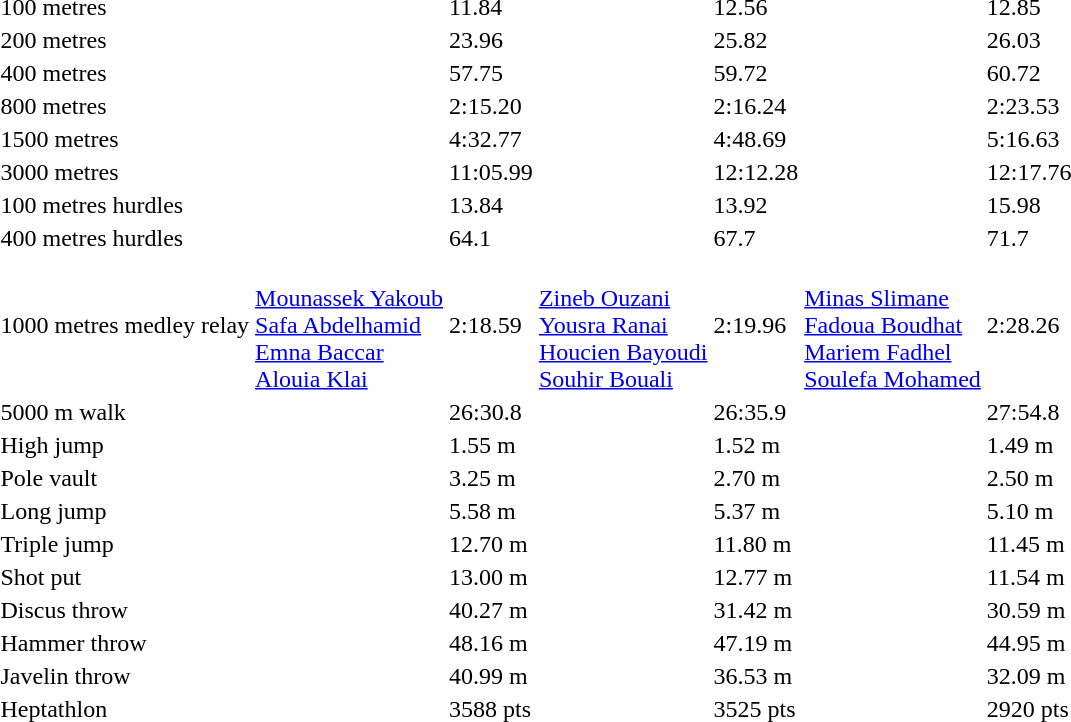<table>
<tr>
<td>100 metres</td>
<td></td>
<td>11.84</td>
<td></td>
<td>12.56</td>
<td></td>
<td>12.85</td>
</tr>
<tr>
<td>200 metres</td>
<td></td>
<td>23.96</td>
<td></td>
<td>25.82</td>
<td></td>
<td>26.03</td>
</tr>
<tr>
<td>400 metres</td>
<td></td>
<td>57.75</td>
<td></td>
<td>59.72</td>
<td></td>
<td>60.72</td>
</tr>
<tr>
<td>800 metres</td>
<td></td>
<td>2:15.20</td>
<td></td>
<td>2:16.24</td>
<td></td>
<td>2:23.53</td>
</tr>
<tr>
<td>1500 metres</td>
<td></td>
<td>4:32.77</td>
<td></td>
<td>4:48.69</td>
<td></td>
<td>5:16.63</td>
</tr>
<tr>
<td>3000 metres</td>
<td></td>
<td>11:05.99</td>
<td></td>
<td>12:12.28</td>
<td></td>
<td>12:17.76</td>
</tr>
<tr>
<td>100 metres hurdles</td>
<td></td>
<td>13.84</td>
<td></td>
<td>13.92</td>
<td></td>
<td>15.98</td>
</tr>
<tr>
<td>400 metres hurdles</td>
<td></td>
<td>64.1</td>
<td></td>
<td>67.7</td>
<td></td>
<td>71.7</td>
</tr>
<tr>
<td>1000 metres medley relay</td>
<td><br><a href='#'>Mounassek Yakoub</a><br><a href='#'>Safa Abdelhamid</a><br><a href='#'>Emna Baccar</a><br><a href='#'>Alouia Klai</a></td>
<td>2:18.59</td>
<td><br><a href='#'>Zineb Ouzani</a><br><a href='#'>Yousra Ranai</a><br><a href='#'>Houcien Bayoudi</a><br><a href='#'>Souhir Bouali</a></td>
<td>2:19.96</td>
<td><br><a href='#'>Minas Slimane</a><br><a href='#'>Fadoua Boudhat</a><br><a href='#'>Mariem Fadhel</a><br><a href='#'>Soulefa Mohamed</a></td>
<td>2:28.26</td>
</tr>
<tr>
<td>5000 m walk</td>
<td></td>
<td>26:30.8</td>
<td></td>
<td>26:35.9</td>
<td></td>
<td>27:54.8</td>
</tr>
<tr>
<td>High jump</td>
<td></td>
<td>1.55 m</td>
<td></td>
<td>1.52 m</td>
<td></td>
<td>1.49 m</td>
</tr>
<tr>
<td>Pole vault</td>
<td></td>
<td>3.25 m</td>
<td></td>
<td>2.70 m</td>
<td></td>
<td>2.50 m</td>
</tr>
<tr>
<td>Long jump</td>
<td></td>
<td>5.58 m</td>
<td></td>
<td>5.37 m</td>
<td></td>
<td>5.10 m</td>
</tr>
<tr>
<td>Triple jump</td>
<td></td>
<td>12.70 m</td>
<td></td>
<td>11.80 m</td>
<td></td>
<td>11.45 m</td>
</tr>
<tr>
<td>Shot put</td>
<td></td>
<td>13.00 m</td>
<td></td>
<td>12.77 m</td>
<td></td>
<td>11.54 m</td>
</tr>
<tr>
<td>Discus throw</td>
<td></td>
<td>40.27 m</td>
<td></td>
<td>31.42 m</td>
<td></td>
<td>30.59 m</td>
</tr>
<tr>
<td>Hammer throw</td>
<td></td>
<td>48.16 m</td>
<td></td>
<td>47.19 m</td>
<td></td>
<td>44.95 m</td>
</tr>
<tr>
<td>Javelin throw</td>
<td></td>
<td>40.99 m</td>
<td></td>
<td>36.53 m</td>
<td></td>
<td>32.09 m</td>
</tr>
<tr>
<td>Heptathlon</td>
<td></td>
<td>3588 pts</td>
<td></td>
<td>3525 pts</td>
<td></td>
<td>2920 pts</td>
</tr>
</table>
